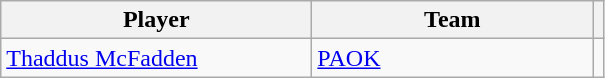<table class="wikitable sortable">
<tr>
<th style="width:200px;">Player</th>
<th style="width:180px;">Team</th>
<th></th>
</tr>
<tr>
<td align="left"> <a href='#'>Thaddus McFadden</a></td>
<td align="left"> <a href='#'>PAOK</a></td>
<td style="text-align:center;"></td>
</tr>
</table>
